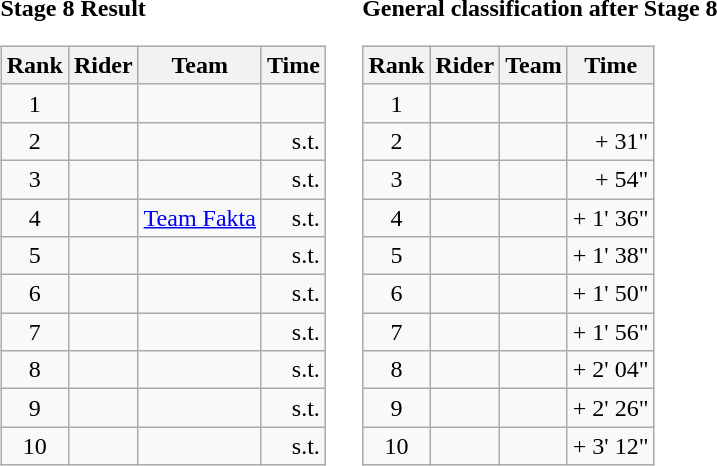<table>
<tr>
<td><strong>Stage 8 Result</strong><br><table class="wikitable">
<tr>
<th scope="col">Rank</th>
<th scope="col">Rider</th>
<th scope="col">Team</th>
<th scope="col">Time</th>
</tr>
<tr>
<td style="text-align:center;">1</td>
<td></td>
<td></td>
<td style="text-align:right;"></td>
</tr>
<tr>
<td style="text-align:center;">2</td>
<td></td>
<td></td>
<td style="text-align:right;">s.t.</td>
</tr>
<tr>
<td style="text-align:center;">3</td>
<td></td>
<td></td>
<td style="text-align:right;">s.t.</td>
</tr>
<tr>
<td style="text-align:center;">4</td>
<td></td>
<td><a href='#'>Team Fakta</a></td>
<td style="text-align:right;">s.t.</td>
</tr>
<tr>
<td style="text-align:center;">5</td>
<td></td>
<td></td>
<td style="text-align:right;">s.t.</td>
</tr>
<tr>
<td style="text-align:center;">6</td>
<td></td>
<td></td>
<td style="text-align:right;">s.t.</td>
</tr>
<tr>
<td style="text-align:center;">7</td>
<td></td>
<td></td>
<td style="text-align:right;">s.t.</td>
</tr>
<tr>
<td style="text-align:center;">8</td>
<td></td>
<td></td>
<td style="text-align:right;">s.t.</td>
</tr>
<tr>
<td style="text-align:center;">9</td>
<td></td>
<td></td>
<td style="text-align:right;">s.t.</td>
</tr>
<tr>
<td style="text-align:center;">10</td>
<td></td>
<td></td>
<td style="text-align:right;">s.t.</td>
</tr>
</table>
</td>
<td></td>
<td><strong>General classification after Stage 8</strong><br><table class="wikitable">
<tr>
<th scope="col">Rank</th>
<th scope="col">Rider</th>
<th scope="col">Team</th>
<th scope="col">Time</th>
</tr>
<tr>
<td style="text-align:center;">1</td>
<td></td>
<td></td>
<td style="text-align:right;"></td>
</tr>
<tr>
<td style="text-align:center;">2</td>
<td></td>
<td></td>
<td style="text-align:right;">+ 31"</td>
</tr>
<tr>
<td style="text-align:center;">3</td>
<td></td>
<td></td>
<td style="text-align:right;">+ 54"</td>
</tr>
<tr>
<td style="text-align:center;">4</td>
<td></td>
<td></td>
<td style="text-align:right;">+ 1' 36"</td>
</tr>
<tr>
<td style="text-align:center;">5</td>
<td></td>
<td></td>
<td style="text-align:right;">+ 1' 38"</td>
</tr>
<tr>
<td style="text-align:center;">6</td>
<td></td>
<td></td>
<td style="text-align:right;">+ 1' 50"</td>
</tr>
<tr>
<td style="text-align:center;">7</td>
<td></td>
<td></td>
<td style="text-align:right;">+ 1' 56"</td>
</tr>
<tr>
<td style="text-align:center;">8</td>
<td></td>
<td></td>
<td style="text-align:right;">+ 2' 04"</td>
</tr>
<tr>
<td style="text-align:center;">9</td>
<td></td>
<td></td>
<td style="text-align:right;">+ 2' 26"</td>
</tr>
<tr>
<td style="text-align:center;">10</td>
<td></td>
<td></td>
<td style="text-align:right;">+ 3' 12"</td>
</tr>
</table>
</td>
</tr>
</table>
